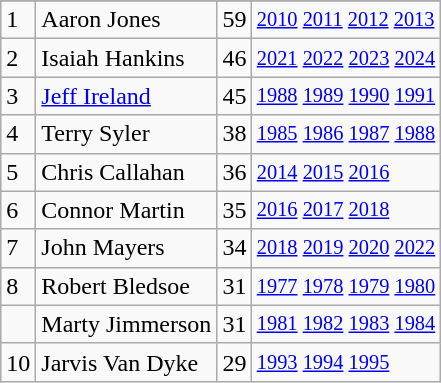<table class="wikitable">
<tr>
</tr>
<tr>
<td>1</td>
<td>Aaron Jones</td>
<td>59</td>
<td style="font-size:85%;"><a href='#'>2010</a> <a href='#'>2011</a> <a href='#'>2012</a> <a href='#'>2013</a></td>
</tr>
<tr>
<td>2</td>
<td>Isaiah Hankins</td>
<td>46</td>
<td style="font-size:85%;"><a href='#'>2021</a> <a href='#'>2022</a> <a href='#'>2023</a> <a href='#'>2024</a></td>
</tr>
<tr>
<td>3</td>
<td><a href='#'>Jeff Ireland</a></td>
<td>45</td>
<td style="font-size:85%;"><a href='#'>1988</a> <a href='#'>1989</a> <a href='#'>1990</a> <a href='#'>1991</a></td>
</tr>
<tr>
<td>4</td>
<td>Terry Syler</td>
<td>38</td>
<td style="font-size:85%;"><a href='#'>1985</a> <a href='#'>1986</a> <a href='#'>1987</a> <a href='#'>1988</a></td>
</tr>
<tr>
<td>5</td>
<td>Chris Callahan</td>
<td>36</td>
<td style="font-size:85%;"><a href='#'>2014</a> <a href='#'>2015</a> <a href='#'>2016</a></td>
</tr>
<tr>
<td>6</td>
<td>Connor Martin</td>
<td>35</td>
<td style="font-size:85%;"><a href='#'>2016</a> <a href='#'>2017</a> <a href='#'>2018</a></td>
</tr>
<tr>
<td>7</td>
<td>John Mayers</td>
<td>34</td>
<td style="font-size:85%;"><a href='#'>2018</a> <a href='#'>2019</a> <a href='#'>2020</a> <a href='#'>2022</a></td>
</tr>
<tr>
<td>8</td>
<td>Robert Bledsoe</td>
<td>31</td>
<td style="font-size:85%;"><a href='#'>1977</a> <a href='#'>1978</a> <a href='#'>1979</a> <a href='#'>1980</a></td>
</tr>
<tr>
<td></td>
<td>Marty Jimmerson</td>
<td>31</td>
<td style="font-size:85%;"><a href='#'>1981</a> <a href='#'>1982</a> <a href='#'>1983</a> <a href='#'>1984</a></td>
</tr>
<tr>
<td>10</td>
<td>Jarvis Van Dyke</td>
<td>29</td>
<td style="font-size:85%;"><a href='#'>1993</a> <a href='#'>1994</a> <a href='#'>1995</a></td>
</tr>
</table>
